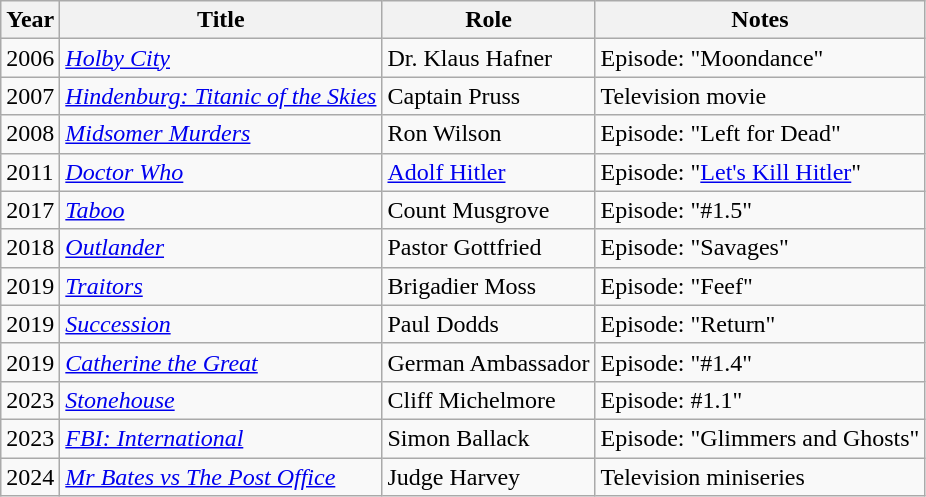<table class="wikitable sortable">
<tr>
<th>Year</th>
<th>Title</th>
<th>Role</th>
<th>Notes</th>
</tr>
<tr>
<td>2006</td>
<td><em><a href='#'>Holby City</a></em></td>
<td>Dr. Klaus Hafner</td>
<td>Episode: "Moondance"</td>
</tr>
<tr>
<td>2007</td>
<td><em><a href='#'>Hindenburg: Titanic of the Skies</a></em></td>
<td>Captain Pruss</td>
<td>Television movie</td>
</tr>
<tr>
<td>2008</td>
<td><em><a href='#'>Midsomer Murders</a></em></td>
<td>Ron Wilson</td>
<td>Episode: "Left for Dead"</td>
</tr>
<tr>
<td>2011</td>
<td><em><a href='#'>Doctor Who</a></em></td>
<td><a href='#'>Adolf Hitler</a></td>
<td>Episode: "<a href='#'>Let's Kill Hitler</a>"</td>
</tr>
<tr>
<td>2017</td>
<td><em><a href='#'>Taboo</a></em></td>
<td>Count Musgrove</td>
<td>Episode: "#1.5"</td>
</tr>
<tr>
<td>2018</td>
<td><em><a href='#'>Outlander</a></em></td>
<td>Pastor Gottfried</td>
<td>Episode: "Savages"</td>
</tr>
<tr>
<td>2019</td>
<td><em><a href='#'>Traitors</a></em></td>
<td>Brigadier Moss</td>
<td>Episode: "Feef"</td>
</tr>
<tr>
<td>2019</td>
<td><em><a href='#'>Succession</a></em></td>
<td>Paul Dodds</td>
<td>Episode: "Return"</td>
</tr>
<tr>
<td>2019</td>
<td><em><a href='#'>Catherine the Great</a></em></td>
<td>German Ambassador</td>
<td>Episode: "#1.4"</td>
</tr>
<tr>
<td>2023</td>
<td><em><a href='#'>Stonehouse</a></em></td>
<td>Cliff Michelmore</td>
<td>Episode: #1.1"</td>
</tr>
<tr>
<td>2023</td>
<td><em><a href='#'>FBI: International</a></em></td>
<td>Simon Ballack</td>
<td>Episode: "Glimmers and Ghosts"</td>
</tr>
<tr>
<td>2024</td>
<td><em><a href='#'>Mr Bates vs The Post Office</a></em></td>
<td>Judge Harvey</td>
<td>Television miniseries</td>
</tr>
</table>
